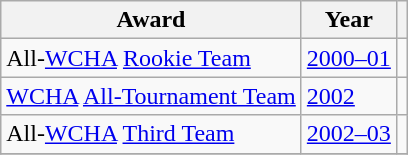<table class="wikitable">
<tr>
<th>Award</th>
<th>Year</th>
<th></th>
</tr>
<tr>
<td>All-<a href='#'>WCHA</a> <a href='#'>Rookie Team</a></td>
<td><a href='#'>2000–01</a></td>
<td></td>
</tr>
<tr>
<td><a href='#'>WCHA</a> <a href='#'>All-Tournament Team</a></td>
<td><a href='#'>2002</a></td>
<td></td>
</tr>
<tr>
<td>All-<a href='#'>WCHA</a> <a href='#'>Third Team</a></td>
<td><a href='#'>2002–03</a></td>
<td></td>
</tr>
<tr>
</tr>
</table>
